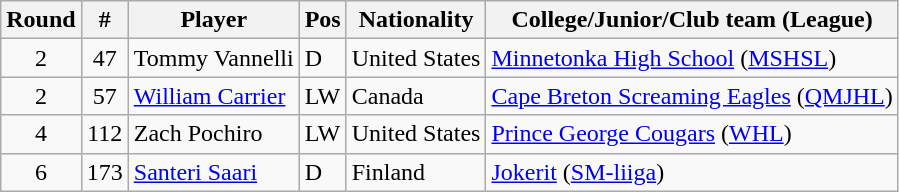<table class="wikitable">
<tr>
<th>Round</th>
<th>#</th>
<th>Player</th>
<th>Pos</th>
<th>Nationality</th>
<th>College/Junior/Club team (League)</th>
</tr>
<tr>
<td style="text-align:center">2</td>
<td style="text-align:center">47</td>
<td>Tommy Vannelli</td>
<td>D</td>
<td> United States</td>
<td><a href='#'>Minnetonka High School</a> (<a href='#'>MSHSL</a>)</td>
</tr>
<tr>
<td style="text-align:center">2</td>
<td style="text-align:center">57</td>
<td><a href='#'>William Carrier</a></td>
<td>LW</td>
<td> Canada</td>
<td><a href='#'>Cape Breton Screaming Eagles</a> (<a href='#'>QMJHL</a>)</td>
</tr>
<tr>
<td style="text-align:center">4</td>
<td style="text-align:center">112</td>
<td>Zach Pochiro</td>
<td>LW</td>
<td> United States</td>
<td><a href='#'>Prince George Cougars</a> (<a href='#'>WHL</a>)</td>
</tr>
<tr>
<td style="text-align:center">6</td>
<td style="text-align:center">173</td>
<td><a href='#'>Santeri Saari</a></td>
<td>D</td>
<td> Finland</td>
<td><a href='#'>Jokerit</a> (<a href='#'>SM-liiga</a>)</td>
</tr>
</table>
